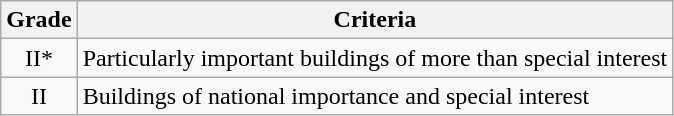<table class="wikitable">
<tr>
<th>Grade</th>
<th>Criteria</th>
</tr>
<tr>
<td align="center" >II*</td>
<td>Particularly important buildings of more than special interest</td>
</tr>
<tr>
<td align="center" >II</td>
<td>Buildings of national importance and special interest</td>
</tr>
</table>
